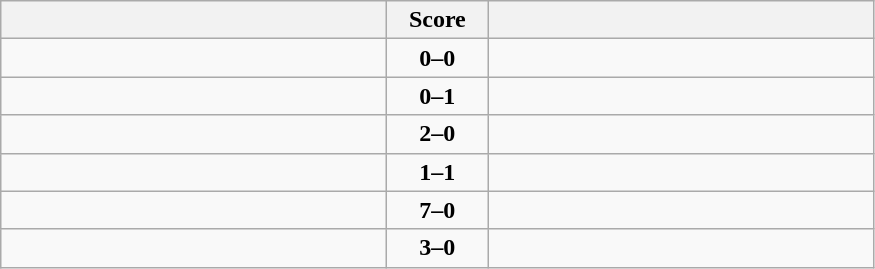<table class="wikitable" style="text-align: center; font-size:100% ">
<tr>
<th align="right" width="250"></th>
<th width="60">Score</th>
<th align="left" width="250"></th>
</tr>
<tr>
<td align=left></td>
<td align=center><strong>0–0</strong></td>
<td align=left></td>
</tr>
<tr>
<td align=left></td>
<td align=center><strong>0–1</strong></td>
<td align=left></td>
</tr>
<tr>
<td align=left></td>
<td align=center><strong>2–0</strong></td>
<td align=left></td>
</tr>
<tr>
<td align=left></td>
<td align=center><strong>1–1</strong></td>
<td align=left></td>
</tr>
<tr>
<td align=left></td>
<td align=center><strong>7–0</strong></td>
<td align=left></td>
</tr>
<tr>
<td align=left></td>
<td align=center><strong>3–0</strong></td>
<td align=left></td>
</tr>
</table>
